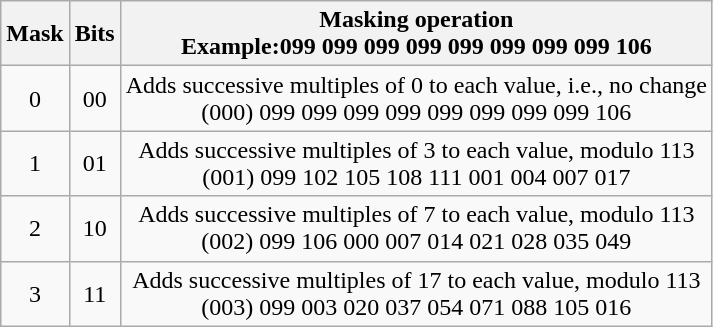<table class="wikitable" border="1" style="text-align:center">
<tr>
<th>Mask</th>
<th>Bits</th>
<th>Masking operation<br>Example:099 099 099 099 099 099 099 099 106</th>
</tr>
<tr>
<td>0</td>
<td>00</td>
<td>Adds successive multiples of 0 to each value, i.e., no change<br>(000) 099 099 099 099 099 099 099 099 106</td>
</tr>
<tr>
<td>1</td>
<td>01</td>
<td>Adds successive multiples of 3 to each value, modulo 113<br>(001) 099 102 105 108 111 001 004 007 017</td>
</tr>
<tr>
<td>2</td>
<td>10</td>
<td>Adds successive multiples of 7 to each value, modulo 113<br>(002) 099 106 000 007 014 021 028 035 049</td>
</tr>
<tr>
<td>3</td>
<td>11</td>
<td>Adds successive multiples of 17 to each value, modulo 113<br>(003) 099 003 020 037 054 071 088 105 016</td>
</tr>
</table>
